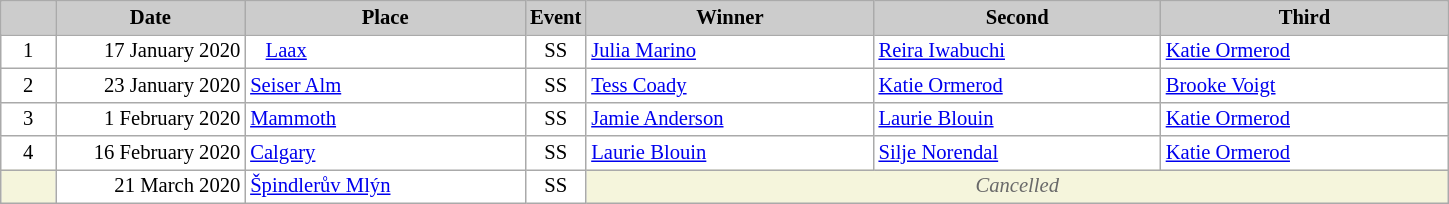<table class="wikitable plainrowheaders" style="background:#fff; font-size:86%; line-height:16px; border:grey solid 1px; border-collapse:collapse;">
<tr>
<th scope="col" style="background:#ccc; width:30px;"></th>
<th scope="col" style="background:#ccc; width:120px;">Date</th>
<th scope="col" style="background:#ccc; width:180px;">Place</th>
<th scope="col" style="background:#ccc; width:30px;">Event</th>
<th scope="col" style="background:#ccc; width:185px;">Winner</th>
<th scope="col" style="background:#ccc; width:185px;">Second</th>
<th scope="col" style="background:#ccc; width:185px;">Third</th>
</tr>
<tr>
<td align="center">1</td>
<td align="right">17 January 2020</td>
<td>   <a href='#'>Laax</a></td>
<td align="center">SS</td>
<td> <a href='#'>Julia Marino</a></td>
<td> <a href='#'>Reira Iwabuchi</a></td>
<td> <a href='#'>Katie Ormerod</a></td>
</tr>
<tr>
<td align="center">2</td>
<td align="right">23 January 2020</td>
<td> <a href='#'>Seiser Alm</a></td>
<td align="center">SS</td>
<td> <a href='#'>Tess Coady</a></td>
<td> <a href='#'>Katie Ormerod</a></td>
<td> <a href='#'>Brooke Voigt</a></td>
</tr>
<tr>
<td align="center">3</td>
<td align="right">1 February 2020</td>
<td> <a href='#'>Mammoth</a></td>
<td align="center">SS</td>
<td> <a href='#'>Jamie Anderson</a></td>
<td> <a href='#'>Laurie Blouin</a></td>
<td> <a href='#'>Katie Ormerod</a></td>
</tr>
<tr>
<td align="center">4</td>
<td align="right">16 February 2020</td>
<td> <a href='#'>Calgary</a></td>
<td align="center">SS</td>
<td> <a href='#'>Laurie Blouin</a></td>
<td> <a href='#'>Silje Norendal</a></td>
<td> <a href='#'>Katie Ormerod</a></td>
</tr>
<tr>
<td bgcolor="F5F5DC"></td>
<td align="right">21 March 2020</td>
<td> <a href='#'>Špindlerův Mlýn</a></td>
<td align="center">SS</td>
<td colspan=5 align=center bgcolor="F5F5DC" style=color:#696969><em>Cancelled</em></td>
</tr>
</table>
